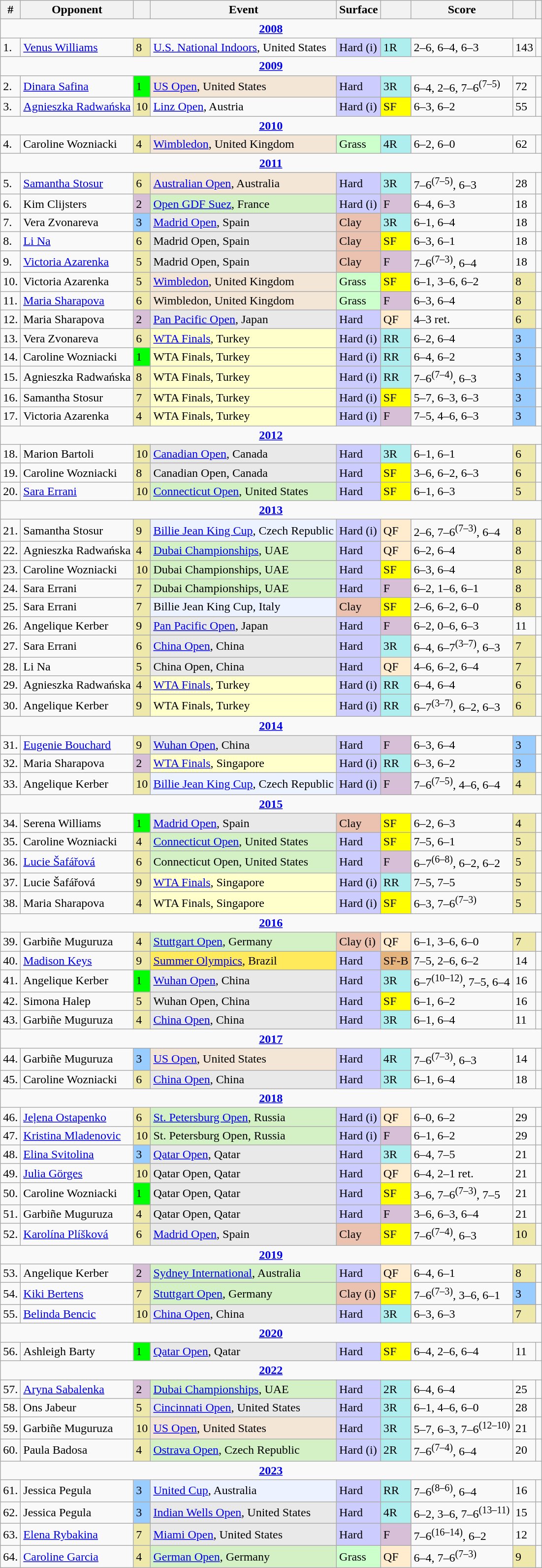<table class="wikitable sortable">
<tr>
<th class="unsortable">#</th>
<th>Opponent</th>
<th></th>
<th>Event</th>
<th>Surface</th>
<th class="unsortable"></th>
<th class="unsortable">Score</th>
<th></th>
<th class="unsortable"></th>
</tr>
<tr>
<td colspan="9" style="text-align:center"><strong><a href='#'>2008</a></strong></td>
</tr>
<tr>
<td>1.</td>
<td> <a href='#'>Venus Williams</a></td>
<td bgcolor="eee8aa">8</td>
<td><a href='#'>U.S. National Indoors</a>, United States</td>
<td bgcolor="CCCCFF">Hard (i)</td>
<td bgcolor="afeeee">1R</td>
<td>2–6, 6–4, 6–3</td>
<td>143</td>
<td></td>
</tr>
<tr>
<td colspan="9" style="text-align:center"><strong><a href='#'>2009</a></strong></td>
</tr>
<tr>
<td>2.</td>
<td> <a href='#'>Dinara Safina</a></td>
<td bgcolor="lime">1</td>
<td bgcolor="f3e6d7"><a href='#'>US Open</a>, United States</td>
<td bgcolor="CCCCFF">Hard</td>
<td bgcolor="afeeee">3R</td>
<td>6–4, 2–6, 7–6<sup>(7–5)</sup></td>
<td>72</td>
<td></td>
</tr>
<tr>
<td>3.</td>
<td> <a href='#'>Agnieszka Radwańska</a></td>
<td bgcolor="EEE8AA">10</td>
<td bgcolor=""><a href='#'>Linz Open</a>, Austria</td>
<td bgcolor="CCCCFF">Hard (i)</td>
<td bgcolor="yellow">SF</td>
<td>6–3,  6–2</td>
<td>55</td>
<td></td>
</tr>
<tr>
<td colspan="9" style="text-align:center"><strong><a href='#'>2010</a></strong></td>
</tr>
<tr>
<td>4.</td>
<td> Caroline Wozniacki</td>
<td bgcolor="EEE8AA">4</td>
<td bgcolor="f3e6d7"><a href='#'>Wimbledon</a>, United Kingdom</td>
<td bgcolor="CCFFCC">Grass</td>
<td bgcolor="afeeee">4R</td>
<td>6–2, 6–0</td>
<td>62</td>
<td></td>
</tr>
<tr>
<td colspan="9" style="text-align:center"><strong><a href='#'>2011</a></strong></td>
</tr>
<tr>
<td>5.</td>
<td> <a href='#'>Samantha Stosur</a></td>
<td bgcolor="EEE8AA">6</td>
<td bgcolor="f3e6d7"><a href='#'>Australian Open</a>, Australia</td>
<td bgcolor="CCCCFF">Hard</td>
<td bgcolor="afeeee">3R</td>
<td>7–6<sup>(7–5)</sup>, 6–3</td>
<td>28</td>
<td></td>
</tr>
<tr>
<td>6.</td>
<td> Kim Clijsters</td>
<td bgcolor="thistle">2</td>
<td bgcolor="d4f1c5"><a href='#'>Open GDF Suez</a>, France</td>
<td bgcolor="CCCCFF">Hard (i)</td>
<td bgcolor="thistle">F</td>
<td>6–4, 6–3</td>
<td>18</td>
<td></td>
</tr>
<tr>
<td>7.</td>
<td> Vera Zvonareva</td>
<td bgcolor="99ccff">3</td>
<td bgcolor="e9e9e9"><a href='#'>Madrid Open</a>, Spain</td>
<td bgcolor="EBC2AF">Clay</td>
<td bgcolor="afeeee">3R</td>
<td>6–1, 6–4</td>
<td>18</td>
<td></td>
</tr>
<tr>
<td>8.</td>
<td> <a href='#'>Li Na</a></td>
<td bgcolor="EEE8AA">6</td>
<td bgcolor="e9e9e9">Madrid Open, Spain</td>
<td bgcolor="EBC2AF">Clay</td>
<td bgcolor="yellow">SF</td>
<td>6–3, 6–1</td>
<td>18</td>
<td></td>
</tr>
<tr>
<td>9.</td>
<td> <a href='#'>Victoria Azarenka</a></td>
<td bgcolor="EEE8AA">5</td>
<td bgcolor="e9e9e9">Madrid Open, Spain</td>
<td bgcolor="EBC2AF">Clay</td>
<td bgcolor="thistle">F</td>
<td>7–6<sup>(7–3)</sup>, 6–4</td>
<td>18</td>
<td></td>
</tr>
<tr>
<td>10.</td>
<td> Victoria Azarenka</td>
<td bgcolor="EEE8AA">5</td>
<td bgcolor="f3e6d7"><a href='#'>Wimbledon</a>, United Kingdom</td>
<td bgcolor="CCFFCC">Grass</td>
<td bgcolor="yellow">SF</td>
<td>6–1, 3–6, 6–2</td>
<td bgcolor="EEE8AA">8</td>
<td></td>
</tr>
<tr>
<td>11.</td>
<td> <a href='#'>Maria Sharapova</a></td>
<td bgcolor="EEE8AA">6</td>
<td bgcolor="f3e6d7">Wimbledon, United Kingdom</td>
<td bgcolor="CCFFCC">Grass</td>
<td bgcolor="thistle">F</td>
<td>6–3,  6–4</td>
<td bgcolor="EEE8AA">8</td>
<td></td>
</tr>
<tr>
<td>12.</td>
<td> Maria Sharapova</td>
<td bgcolor="thistle">2</td>
<td bgcolor="e9e9e9"><a href='#'>Pan Pacific Open</a>, Japan</td>
<td bgcolor="CCCCFF">Hard</td>
<td bgcolor="ffebcd">QF</td>
<td>4–3 ret.</td>
<td bgcolor="EEE8AA">6</td>
<td></td>
</tr>
<tr>
<td>13.</td>
<td> Vera Zvonareva</td>
<td bgcolor="EEE8AA">6</td>
<td bgcolor="ffffcc"><a href='#'>WTA Finals</a>, Turkey</td>
<td bgcolor="CCCCFF">Hard (i)</td>
<td bgcolor="afeeee">RR</td>
<td>6–2, 6–4</td>
<td bgcolor="99ccff">3</td>
<td></td>
</tr>
<tr>
<td>14.</td>
<td> Caroline Wozniacki</td>
<td bgcolor="lime">1</td>
<td bgcolor="ffffcc">WTA Finals, Turkey</td>
<td bgcolor="CCCCFF">Hard (i)</td>
<td bgcolor="afeeee">RR</td>
<td>6–4, 6–2</td>
<td bgcolor="99ccff">3</td>
<td></td>
</tr>
<tr>
<td>15.</td>
<td> Agnieszka Radwańska</td>
<td bgcolor="EEE8AA">8</td>
<td bgcolor="ffffcc">WTA Finals, Turkey</td>
<td bgcolor="CCCCFF">Hard (i)</td>
<td bgcolor="afeeee">RR</td>
<td>7–6<sup>(7–4)</sup>, 6–3</td>
<td bgcolor="99ccff">3</td>
<td></td>
</tr>
<tr>
<td>16.</td>
<td> Samantha Stosur</td>
<td bgcolor="EEE8AA">7</td>
<td bgcolor="ffffcc">WTA Finals, Turkey</td>
<td bgcolor="CCCCFF">Hard (i)</td>
<td bgcolor="yellow">SF</td>
<td>5–7, 6–3, 6–3</td>
<td bgcolor="99ccff">3</td>
<td></td>
</tr>
<tr>
<td>17.</td>
<td> Victoria Azarenka</td>
<td bgcolor="EEE8AA">4</td>
<td bgcolor="ffffcc">WTA Finals, Turkey</td>
<td bgcolor="CCCCFF">Hard (i)</td>
<td bgcolor="thistle">F</td>
<td>7–5, 4–6, 6–3</td>
<td bgcolor="99ccff">3</td>
<td></td>
</tr>
<tr>
<td colspan="9" style="text-align:center"><strong><a href='#'>2012</a></strong></td>
</tr>
<tr>
<td>18.</td>
<td> Marion Bartoli</td>
<td bgcolor="EEE8AA">10</td>
<td bgcolor="e9e9e9"><a href='#'>Canadian Open</a>, Canada</td>
<td bgcolor="CCCCFF">Hard</td>
<td bgcolor="afeeee">3R</td>
<td>6–1, 6–1</td>
<td bgcolor="EEE8AA">6</td>
<td></td>
</tr>
<tr>
<td>19.</td>
<td> Caroline Wozniacki</td>
<td bgcolor="EEE8AA">8</td>
<td bgcolor="e9e9e9">Canadian Open, Canada</td>
<td bgcolor="CCCCFF">Hard</td>
<td bgcolor="yellow">SF</td>
<td>3–6, 6–2, 6–3</td>
<td bgcolor="EEE8AA">6</td>
<td></td>
</tr>
<tr>
<td>20.</td>
<td> <a href='#'>Sara Errani</a></td>
<td bgcolor="EEE8AA">10</td>
<td bgcolor="d4f1c5"><a href='#'>Connecticut Open</a>, United States</td>
<td bgcolor="CCCCFF">Hard</td>
<td bgcolor="yellow">SF</td>
<td>6–1, 6–3</td>
<td bgcolor="EEE8AA">5</td>
<td></td>
</tr>
<tr>
<td colspan="9" style="text-align:center"><strong><a href='#'>2013</a></strong></td>
</tr>
<tr>
<td>21.</td>
<td> Samantha Stosur</td>
<td bgcolor="EEE8AA">9</td>
<td bgcolor="ecf2ff"><a href='#'>Billie Jean King Cup</a>, Czech Republic</td>
<td bgcolor="CCCCFF">Hard (i)</td>
<td bgcolor="ffebcd">QF</td>
<td>2–6, 7–6<sup>(7–3)</sup>, 6–4</td>
<td bgcolor="EEE8AA">8</td>
<td></td>
</tr>
<tr>
<td>22.</td>
<td> Agnieszka Radwańska</td>
<td bgcolor="EEE8AA">4</td>
<td bgcolor="d4f1c5"><a href='#'>Dubai Championships</a>, UAE</td>
<td bgcolor="CCCCFF">Hard</td>
<td bgcolor="ffebcd">QF</td>
<td>6–2, 6–4</td>
<td bgcolor="EEE8AA">8</td>
<td></td>
</tr>
<tr>
<td>23.</td>
<td> Caroline Wozniacki</td>
<td bgcolor="EEE8AA">10</td>
<td bgcolor="d4f1c5">Dubai Championships, UAE</td>
<td bgcolor="CCCCFF">Hard</td>
<td bgcolor="yellow">SF</td>
<td>6–3, 6–4</td>
<td bgcolor="EEE8AA">8</td>
<td></td>
</tr>
<tr>
<td>24.</td>
<td> Sara Errani</td>
<td bgcolor="EEE8AA">7</td>
<td bgcolor="d4f1c5">Dubai Championships, UAE</td>
<td bgcolor="CCCCFF">Hard</td>
<td bgcolor="thistle">F</td>
<td>6–2, 1–6, 6–1</td>
<td bgcolor="EEE8AA">8</td>
<td></td>
</tr>
<tr>
<td>25.</td>
<td> Sara Errani</td>
<td bgcolor="EEE8AA">7</td>
<td bgcolor="ecf2ff">Billie Jean King Cup, Italy</td>
<td bgcolor="EBC2AF">Clay</td>
<td bgcolor="yellow">SF</td>
<td>2–6, 6–2, 6–0</td>
<td bgcolor="EEE8AA">8</td>
<td></td>
</tr>
<tr>
<td>26.</td>
<td> Angelique Kerber</td>
<td bgcolor="EEE8AA">9</td>
<td bgcolor="e9e9e9"><a href='#'>Pan Pacific Open</a>, Japan</td>
<td bgcolor="CCCCFF">Hard</td>
<td bgcolor="thistle">F</td>
<td>6–2, 0–6, 6–3</td>
<td>11</td>
<td></td>
</tr>
<tr>
<td>27.</td>
<td> Sara Errani</td>
<td bgcolor="EEE8AA">6</td>
<td bgcolor="e9e9e9"><a href='#'>China Open</a>, China</td>
<td bgcolor="ccccff">Hard</td>
<td bgcolor="afeeee">3R</td>
<td>6–4, 6–7<sup>(3–7)</sup>, 6–3</td>
<td bgcolor="EEE8AA">7</td>
<td></td>
</tr>
<tr>
<td>28.</td>
<td> Li Na</td>
<td bgcolor="EEE8AA">5</td>
<td bgcolor="e9e9e9">China Open, China</td>
<td bgcolor="ccccff">Hard</td>
<td bgcolor="ffebcd">QF</td>
<td>4–6, 6–2, 6–4</td>
<td bgcolor="EEE8AA">7</td>
<td></td>
</tr>
<tr>
<td>29.</td>
<td> Agnieszka Radwańska</td>
<td bgcolor="EEE8AA">4</td>
<td bgcolor="ffffcc"><a href='#'>WTA Finals</a>, Turkey</td>
<td bgcolor="CCCCFF">Hard (i)</td>
<td bgcolor="afeeee">RR</td>
<td>6–4, 6–4</td>
<td bgcolor="EEE8AA">6</td>
<td></td>
</tr>
<tr>
<td>30.</td>
<td> Angelique Kerber</td>
<td bgcolor="EEE8AA">9</td>
<td bgcolor="ffffcc">WTA Finals, Turkey</td>
<td bgcolor="CCCCFF">Hard (i)</td>
<td bgcolor="afeeee">RR</td>
<td>6–7<sup>(3–7)</sup>, 6–2, 6–3</td>
<td bgcolor="EEE8AA">6</td>
<td></td>
</tr>
<tr>
<td colspan="9" style="text-align:center"><strong><a href='#'>2014</a></strong></td>
</tr>
<tr>
<td>31.</td>
<td> <a href='#'>Eugenie Bouchard</a></td>
<td bgcolor="eee8aa">9</td>
<td bgcolor="e9e9e9"><a href='#'>Wuhan Open</a>, China</td>
<td bgcolor="CCCCFF">Hard</td>
<td bgcolor="thistle">F</td>
<td>6–3, 6–4</td>
<td bgcolor="99ccff">3</td>
<td></td>
</tr>
<tr>
<td>32.</td>
<td> Maria Sharapova</td>
<td bgcolor="thistle">2</td>
<td bgcolor="ffffcc"><a href='#'>WTA Finals</a>, Singapore</td>
<td bgcolor="CCCCFF">Hard (i)</td>
<td bgcolor="afeeee">RR</td>
<td>6–3, 6–2</td>
<td bgcolor="99ccff">3</td>
<td></td>
</tr>
<tr>
<td>33.</td>
<td> Angelique Kerber</td>
<td bgcolor="EEE8AA">10</td>
<td bgcolor="ecf2ff"><a href='#'>Billie Jean King Cup</a>, Czech Republic</td>
<td bgcolor="CCCCFF">Hard (i)</td>
<td bgcolor="thistle">F</td>
<td>7–6<sup>(7–5)</sup>, 4–6, 6–4</td>
<td bgcolor="EEE8AA">4</td>
<td></td>
</tr>
<tr>
<td colspan="9" style="text-align:center"><strong><a href='#'>2015</a></strong></td>
</tr>
<tr>
<td>34.</td>
<td> Serena Williams</td>
<td bgcolor="lime">1</td>
<td bgcolor="e9e9e9"><a href='#'>Madrid Open</a>, Spain</td>
<td bgcolor="EBC2AF">Clay</td>
<td bgcolor="yellow">SF</td>
<td>6–2, 6–3</td>
<td bgcolor="EEE8AA">4</td>
<td></td>
</tr>
<tr>
<td>35.</td>
<td> Caroline Wozniacki</td>
<td bgcolor="EEE8AA">4</td>
<td bgcolor="d4f1c5"><a href='#'>Connecticut Open</a>, United States</td>
<td bgcolor="CCCCFF">Hard</td>
<td bgcolor="yellow">SF</td>
<td>7–5, 6–1</td>
<td bgcolor="EEE8AA">5</td>
<td></td>
</tr>
<tr>
<td>36.</td>
<td> <a href='#'>Lucie Šafářová</a></td>
<td bgcolor="EEE8AA">6</td>
<td bgcolor="d4f1c5">Connecticut Open, United States</td>
<td bgcolor="CCCCFF">Hard</td>
<td bgcolor="thistle">F</td>
<td>6–7<sup>(6–8)</sup>, 6–2, 6–2</td>
<td bgcolor="EEE8AA">5</td>
<td></td>
</tr>
<tr>
<td>37.</td>
<td> Lucie Šafářová</td>
<td bgcolor="EEE8AA">9</td>
<td bgcolor="ffffcc"><a href='#'>WTA Finals</a>, Singapore</td>
<td bgcolor="CCCCFF">Hard (i)</td>
<td bgcolor="afeeee">RR</td>
<td>7–5, 7–5</td>
<td bgcolor="EEE8AA">5</td>
<td></td>
</tr>
<tr>
<td>38.</td>
<td> Maria Sharapova</td>
<td bgcolor="EEE8AA">4</td>
<td bgcolor="ffffcc">WTA Finals, Singapore</td>
<td bgcolor="CCCCFF">Hard (i)</td>
<td bgcolor="yellow">SF</td>
<td>6–3, 7–6<sup>(7–3)</sup></td>
<td bgcolor="EEE8AA">5</td>
<td></td>
</tr>
<tr>
<td colspan="9" style="text-align:center"><strong><a href='#'>2016</a></strong></td>
</tr>
<tr>
<td>39.</td>
<td> Garbiñe Muguruza</td>
<td bgcolor="EEE8AA">4</td>
<td bgcolor="d4f1c5"><a href='#'>Stuttgart Open</a>, Germany</td>
<td bgcolor="EBC2AF">Clay (i)</td>
<td bgcolor="FFEBCD">QF</td>
<td>6–1, 3–6, 6–0</td>
<td bgcolor="EEE8AA">7</td>
<td></td>
</tr>
<tr>
<td>40.</td>
<td> <a href='#'>Madison Keys</a></td>
<td bgcolor="eee8aa">9</td>
<td bgcolor="FFEA5C"><a href='#'>Summer Olympics</a>, Brazil</td>
<td bgcolor="CCCCff">Hard</td>
<td bgcolor="E5B47D">SF-B</td>
<td>7–5, 2–6, 6–2</td>
<td>14</td>
<td></td>
</tr>
<tr>
<td>41.</td>
<td> Angelique Kerber</td>
<td bgcolor="lime">1</td>
<td bgcolor="e9e9e9"><a href='#'>Wuhan Open</a>, China</td>
<td bgcolor="CCCCFF">Hard</td>
<td bgcolor="afeeee">3R</td>
<td>6–7<sup>(10–12)</sup>, 7–5, 6–4</td>
<td>16</td>
<td></td>
</tr>
<tr>
<td>42.</td>
<td> Simona Halep</td>
<td bgcolor="eee8aa">5</td>
<td bgcolor="e9e9e9">Wuhan Open, China</td>
<td bgcolor="CCCCFF">Hard</td>
<td bgcolor="yellow">SF</td>
<td>6–1, 6–2</td>
<td>16</td>
<td></td>
</tr>
<tr>
<td>43.</td>
<td> Garbiñe Muguruza</td>
<td bgcolor="eee8aa">4</td>
<td bgcolor="e9e9e9"><a href='#'>China Open</a>, China</td>
<td bgcolor="CCCCFF">Hard</td>
<td bgcolor="afeeee">3R</td>
<td>6–1, 6–4</td>
<td>11</td>
<td></td>
</tr>
<tr>
<td colspan="9" style="text-align:center"><strong><a href='#'>2017</a></strong></td>
</tr>
<tr>
<td>44.</td>
<td> Garbiñe Muguruza</td>
<td bgcolor="99ccff">3</td>
<td bgcolor="f3e6d7"><a href='#'>US Open</a>, United States</td>
<td bgcolor="CCCCFF">Hard</td>
<td bgcolor="afeeee">4R</td>
<td>7–6<sup>(7–3)</sup>, 6–3</td>
<td>14</td>
<td></td>
</tr>
<tr>
<td>45.</td>
<td> Caroline Wozniacki</td>
<td bgcolor="eee8aa">6</td>
<td bgcolor="e9e9e9"><a href='#'>China Open</a>, China</td>
<td bgcolor="CCCCFF">Hard</td>
<td bgcolor="afeeee">3R</td>
<td>6–1, 6–4</td>
<td>18</td>
<td></td>
</tr>
<tr>
<td colspan="9" style="text-align:center"><strong><a href='#'>2018</a></strong></td>
</tr>
<tr>
<td>46.</td>
<td> <a href='#'>Jeļena Ostapenko</a></td>
<td bgcolor="eee8aa">6</td>
<td bgcolor="d4f1c5"><a href='#'>St. Petersburg Open</a>, Russia</td>
<td bgcolor="CCCCFF">Hard (i)</td>
<td bgcolor="ffebcd">QF</td>
<td>6–0, 6–2</td>
<td>29</td>
<td></td>
</tr>
<tr>
<td>47.</td>
<td> <a href='#'>Kristina Mladenovic</a></td>
<td bgcolor="eee8aa">10</td>
<td bgcolor="d4f1c5">St. Petersburg Open, Russia</td>
<td bgcolor="CCCCFF">Hard (i)</td>
<td bgcolor="thistle">F</td>
<td>6–1, 6–2</td>
<td>29</td>
<td></td>
</tr>
<tr>
<td>48.</td>
<td> <a href='#'>Elina Svitolina</a></td>
<td bgcolor="99ccff">3</td>
<td bgcolor="e9e9e9"><a href='#'>Qatar Open</a>, Qatar</td>
<td bgcolor="CCCCFF">Hard</td>
<td bgcolor="afeeee">3R</td>
<td>6–4, 7–5</td>
<td>21</td>
<td></td>
</tr>
<tr>
<td>49.</td>
<td> <a href='#'>Julia Görges</a></td>
<td bgcolor="eee8aa">10</td>
<td bgcolor="e9e9e9">Qatar Open, Qatar</td>
<td bgcolor="CCCCFF">Hard</td>
<td bgcolor="ffebcd">QF</td>
<td>6–4, 2–1 ret.</td>
<td>21</td>
<td></td>
</tr>
<tr>
<td>50.</td>
<td> Caroline Wozniacki</td>
<td bgcolor="lime">1</td>
<td bgcolor="e9e9e9">Qatar Open, Qatar</td>
<td bgcolor="CCCCFF">Hard</td>
<td bgcolor="yellow">SF</td>
<td>3–6, 7–6<sup>(7–3)</sup>, 7–5</td>
<td>21</td>
<td></td>
</tr>
<tr>
<td>51.</td>
<td> Garbiñe Muguruza</td>
<td bgcolor="eee8aa">4</td>
<td bgcolor="e9e9e9">Qatar Open, Qatar</td>
<td bgcolor="CCCCFF">Hard</td>
<td bgcolor="thistle">F</td>
<td>3–6, 6–3, 6–4</td>
<td>21</td>
<td></td>
</tr>
<tr>
<td>52.</td>
<td> <a href='#'>Karolína Plíšková</a></td>
<td bgcolor="EEE8AA">6</td>
<td bgcolor="e9e9e9"><a href='#'>Madrid Open</a>, Spain</td>
<td bgcolor="EBC2AF">Clay</td>
<td bgcolor="yellow">SF</td>
<td>7–6<sup>(7–4)</sup>, 6–3</td>
<td bgcolor="EEE8AA">10</td>
<td></td>
</tr>
<tr>
<td colspan="9" style="text-align:center"><strong><a href='#'>2019</a></strong></td>
</tr>
<tr>
<td>53.</td>
<td> Angelique Kerber</td>
<td bgcolor="thistle">2</td>
<td bgcolor="d4f1c5"><a href='#'>Sydney International</a>, Australia</td>
<td bgcolor="CCCCFF">Hard</td>
<td bgcolor="ffebcd">QF</td>
<td>6–4, 6–1</td>
<td bgcolor="EEE8AA">8</td>
<td></td>
</tr>
<tr>
<td>54.</td>
<td> <a href='#'>Kiki Bertens</a></td>
<td bgcolor="EEE8AA">7</td>
<td bgcolor="d4f1c5"><a href='#'>Stuttgart Open</a>, Germany</td>
<td bgcolor="EBC2AF">Clay (i)</td>
<td bgcolor="yellow">SF</td>
<td>7–6<sup>(7–3)</sup>, 3–6, 6–1</td>
<td bgcolor="99ccff">3</td>
<td></td>
</tr>
<tr>
<td>55.</td>
<td> <a href='#'>Belinda Bencic</a></td>
<td bgcolor="eee8aa">10</td>
<td bgcolor="e9e9e9"><a href='#'>China Open</a>, China</td>
<td bgcolor="ccccff">Hard</td>
<td bgcolor="afeeee">3R</td>
<td>6–3, 6–3</td>
<td bgcolor="EEE8AA">7</td>
<td></td>
</tr>
<tr>
<td colspan="9" style="text-align:center"><strong><a href='#'>2020</a></strong></td>
</tr>
<tr>
<td>56.</td>
<td> Ashleigh Barty</td>
<td bgcolor="lime">1</td>
<td bgcolor="e9e9e9"><a href='#'>Qatar Open</a>, Qatar</td>
<td bgcolor="ccccff">Hard</td>
<td bgcolor="yellow">SF</td>
<td>6–4, 2–6, 6–4</td>
<td>11</td>
<td></td>
</tr>
<tr>
<td colspan="9" style="text-align:center"><strong><a href='#'>2022</a></strong></td>
</tr>
<tr>
<td>57.</td>
<td> <a href='#'>Aryna Sabalenka</a></td>
<td bgcolor="thistle">2</td>
<td bgcolor="d4f1c5"><a href='#'>Dubai Championships</a>, UAE</td>
<td bgcolor="ccccff">Hard</td>
<td bgcolor="afeeee">2R</td>
<td>6–4, 6–4</td>
<td>25</td>
<td></td>
</tr>
<tr>
<td>58.</td>
<td> Ons Jabeur</td>
<td bgcolor="eee8AA">5</td>
<td bgcolor="e9e9e9"><a href='#'>Cincinnati Open</a>, United States</td>
<td bgcolor="ccccff">Hard</td>
<td bgcolor="afeeee">3R</td>
<td>6–1, 4–6, 6–0</td>
<td>28</td>
<td></td>
</tr>
<tr>
<td>59.</td>
<td> Garbiñe Muguruza</td>
<td bgcolor="eee8AA">10</td>
<td bgcolor="f3e6d7"><a href='#'>US Open</a>, United States</td>
<td bgcolor="ccccff">Hard</td>
<td bgcolor="afeeee">3R</td>
<td>5–7, 6–3, 7–6<sup>(12–10)</sup></td>
<td>21</td>
<td></td>
</tr>
<tr>
<td>60.</td>
<td> Paula Badosa</td>
<td bgcolor="eee8AA">4</td>
<td bgcolor="d4f1c5"><a href='#'>Ostrava Open</a>, Czech Republic</td>
<td bgcolor="ccccff">Hard (i)</td>
<td bgcolor="afeeee">2R</td>
<td>7–6<sup>(7–4)</sup>, 6–4</td>
<td>20</td>
<td></td>
</tr>
<tr>
<td colspan="9" style="text-align:center"><strong><a href='#'>2023</a></strong></td>
</tr>
<tr>
<td>61.</td>
<td> Jessica Pegula</td>
<td bgcolor="99ccff">3</td>
<td style="background:#ECF2FF;"><a href='#'>United Cup</a>, Australia</td>
<td bgcolor="CCCCFF">Hard</td>
<td bgcolor="afeeee">RR</td>
<td>7–6<sup>(8–6)</sup>, 6–4</td>
<td>16</td>
<td></td>
</tr>
<tr>
<td>62.</td>
<td> Jessica Pegula</td>
<td bgcolor="99ccff">3</td>
<td bgcolor=e9e9e9><a href='#'>Indian Wells Open</a>, United States</td>
<td bgcolor="ccccff">Hard</td>
<td bgcolor="afeeee">4R</td>
<td>6–2, 3–6, 7–6<sup>(13–11)</sup></td>
<td>15</td>
<td></td>
</tr>
<tr>
<td>63.</td>
<td> <a href='#'>Elena Rybakina</a></td>
<td bgcolor=eee8AA>7</td>
<td bgcolor=e9e9e9><a href='#'>Miami Open</a>, United States</td>
<td bgcolor=ccccff>Hard</td>
<td bgcolor=thistle>F</td>
<td>7–6<sup>(16–14)</sup>, 6–2</td>
<td>12</td>
<td></td>
</tr>
<tr>
<td>64.</td>
<td> <a href='#'>Caroline Garcia</a></td>
<td bgcolor=eee8AA>4</td>
<td bgcolor=d4f1c5><a href='#'>German Open</a>, Germany</td>
<td bgcolor=#cfc>Grass</td>
<td bgcolor=ffebcd>QF</td>
<td>6–4, 7–6<sup>(7–3)</sup></td>
<td bgcolor=eee8aa>9</td>
<td></td>
</tr>
</table>
